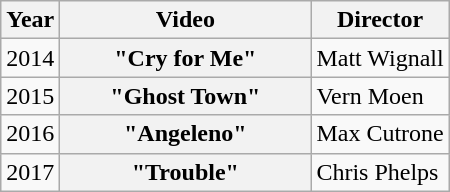<table class="wikitable plainrowheaders">
<tr>
<th>Year</th>
<th style="width:10em;">Video</th>
<th>Director</th>
</tr>
<tr>
<td>2014</td>
<th scope="row">"Cry for Me"</th>
<td>Matt Wignall</td>
</tr>
<tr>
<td>2015</td>
<th scope="row">"Ghost Town"</th>
<td>Vern Moen</td>
</tr>
<tr>
<td>2016</td>
<th scope="row">"Angeleno"</th>
<td>Max Cutrone</td>
</tr>
<tr>
<td>2017</td>
<th scope="row">"Trouble"</th>
<td>Chris Phelps</td>
</tr>
</table>
